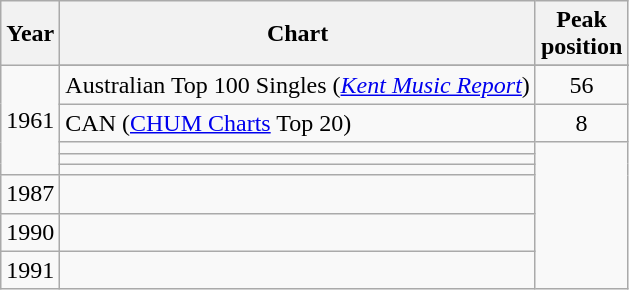<table class="wikitable sortable">
<tr>
<th scope="col">Year</th>
<th scope="col">Chart</th>
<th scope="col">Peak<br>position</th>
</tr>
<tr>
<td rowspan=6>1961</td>
</tr>
<tr>
<td align="left">Australian Top 100 Singles (<em><a href='#'>Kent Music Report</a></em>)</td>
<td align="center">56</td>
</tr>
<tr>
<td>CAN (<a href='#'>CHUM Charts</a> Top 20)</td>
<td align="center">8</td>
</tr>
<tr>
<td></td>
</tr>
<tr>
<td></td>
</tr>
<tr>
<td></td>
</tr>
<tr>
<td>1987</td>
<td></td>
</tr>
<tr>
<td>1990</td>
<td></td>
</tr>
<tr>
<td>1991</td>
<td></td>
</tr>
</table>
